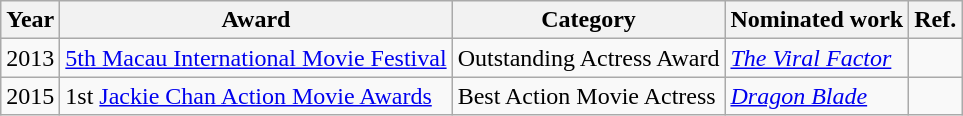<table class="wikitable">
<tr>
<th>Year</th>
<th>Award</th>
<th>Category</th>
<th>Nominated work</th>
<th>Ref.</th>
</tr>
<tr>
<td>2013</td>
<td><a href='#'>5th Macau International Movie Festival</a></td>
<td>Outstanding Actress Award</td>
<td><em><a href='#'>The Viral Factor</a></em></td>
<td></td>
</tr>
<tr>
<td>2015</td>
<td>1st <a href='#'>Jackie Chan Action Movie Awards</a></td>
<td>Best Action Movie Actress</td>
<td><em><a href='#'>Dragon Blade</a></em></td>
<td></td>
</tr>
</table>
